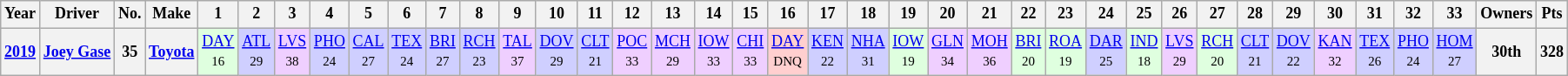<table class="wikitable" style="text-align:center; font-size:75%">
<tr>
<th>Year</th>
<th>Driver</th>
<th>No.</th>
<th>Make</th>
<th>1</th>
<th>2</th>
<th>3</th>
<th>4</th>
<th>5</th>
<th>6</th>
<th>7</th>
<th>8</th>
<th>9</th>
<th>10</th>
<th>11</th>
<th>12</th>
<th>13</th>
<th>14</th>
<th>15</th>
<th>16</th>
<th>17</th>
<th>18</th>
<th>19</th>
<th>20</th>
<th>21</th>
<th>22</th>
<th>23</th>
<th>24</th>
<th>25</th>
<th>26</th>
<th>27</th>
<th>28</th>
<th>29</th>
<th>30</th>
<th>31</th>
<th>32</th>
<th>33</th>
<th>Owners</th>
<th>Pts</th>
</tr>
<tr>
<th><a href='#'>2019</a></th>
<th><a href='#'>Joey Gase</a></th>
<th>35</th>
<th><a href='#'>Toyota</a></th>
<td style="background:#DFFFDF;"><a href='#'>DAY</a><br><small>16</small></td>
<td style="background:#CFCFFF;"><a href='#'>ATL</a><br><small>29</small></td>
<td style="background:#EFCFFF;"><a href='#'>LVS</a><br><small>38</small></td>
<td style="background:#CFCFFF;"><a href='#'>PHO</a><br><small>24</small></td>
<td style="background:#CFCFFF;"><a href='#'>CAL</a><br><small>27</small></td>
<td style="background:#CFCFFF;"><a href='#'>TEX</a><br><small>24</small></td>
<td style="background:#CFCFFF;"><a href='#'>BRI</a><br><small>27</small></td>
<td style="background:#CFCFFF;"><a href='#'>RCH</a><br><small>23</small></td>
<td style="background:#EFCFFF;"><a href='#'>TAL</a><br><small>37</small></td>
<td style="background:#CFCFFF;"><a href='#'>DOV</a><br><small>29</small></td>
<td style="background:#CFCFFF;"><a href='#'>CLT</a><br><small>21</small></td>
<td style="background:#EFCFFF;"><a href='#'>POC</a><br><small>33</small></td>
<td style="background:#EFCFFF;"><a href='#'>MCH</a><br><small>29</small></td>
<td style="background:#EFCFFF;"><a href='#'>IOW</a><br><small>33</small></td>
<td style="background:#EFCFFF;"><a href='#'>CHI</a><br><small>33</small></td>
<td style="background:#FFCFCF;"><a href='#'>DAY</a><br><small>DNQ</small></td>
<td style="background:#CFCFFF;"><a href='#'>KEN</a><br><small>22</small></td>
<td style="background:#CFCFFF;"><a href='#'>NHA</a><br><small>31</small></td>
<td style="background:#DFFFDF;"><a href='#'>IOW</a><br><small>19</small></td>
<td style="background:#EFCFFF;"><a href='#'>GLN</a><br><small>34</small></td>
<td style="background:#EFCFFF;"><a href='#'>MOH</a><br><small>36</small></td>
<td style="background:#DFFFDF;"><a href='#'>BRI</a><br><small>20</small></td>
<td style="background:#DFFFDF;"><a href='#'>ROA</a><br><small>19</small></td>
<td style="background:#CFCFFF;"><a href='#'>DAR</a><br><small>25</small></td>
<td style="background:#DFFFDF;"><a href='#'>IND</a><br><small>18</small></td>
<td style="background:#EFCFFF;"><a href='#'>LVS</a><br><small>29</small></td>
<td style="background:#DFFFDF;"><a href='#'>RCH</a><br><small>20</small></td>
<td style="background:#CFCFFF;"><a href='#'>CLT</a><br><small>21</small></td>
<td style="background:#CFCFFF;"><a href='#'>DOV</a><br><small>22</small></td>
<td style="background:#EFCFFF;"><a href='#'>KAN</a><br><small>32</small></td>
<td style="background:#CFCFFF;"><a href='#'>TEX</a><br><small>26</small></td>
<td style="background:#CFCFFF;"><a href='#'>PHO</a><br><small>24</small></td>
<td style="background:#CFCFFF;"><a href='#'>HOM</a><br><small>27</small></td>
<th>30th</th>
<th>328</th>
</tr>
</table>
